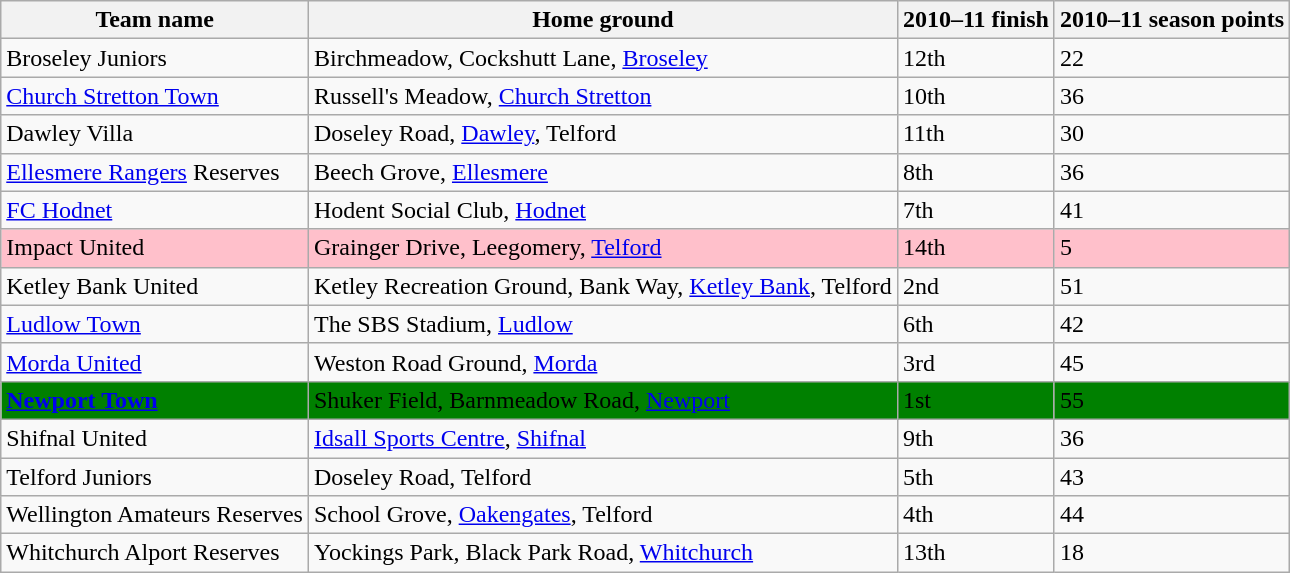<table border=0 cellpadding=0 cellspacing=0>
<tr>
<td valign="top"><br><table class="wikitable sortable" style="textalign-center">
<tr>
<th>Team name</th>
<th>Home ground</th>
<th>2010–11 finish</th>
<th>2010–11 season points</th>
</tr>
<tr>
<td>Broseley Juniors</td>
<td>Birchmeadow, Cockshutt Lane, <a href='#'>Broseley</a></td>
<td>12th</td>
<td>22</td>
</tr>
<tr>
<td><a href='#'>Church Stretton Town</a></td>
<td>Russell's Meadow, <a href='#'>Church Stretton</a></td>
<td>10th</td>
<td>36</td>
</tr>
<tr>
<td>Dawley Villa</td>
<td>Doseley Road, <a href='#'>Dawley</a>, Telford</td>
<td>11th</td>
<td>30</td>
</tr>
<tr>
<td><a href='#'>Ellesmere Rangers</a> Reserves</td>
<td>Beech Grove, <a href='#'>Ellesmere</a></td>
<td>8th</td>
<td>36</td>
</tr>
<tr>
<td><a href='#'>FC Hodnet</a></td>
<td>Hodent Social Club, <a href='#'>Hodnet</a></td>
<td>7th</td>
<td>41</td>
</tr>
<tr bgcolor=pink>
<td>Impact United</td>
<td>Grainger Drive, Leegomery, <a href='#'>Telford</a></td>
<td>14th</td>
<td>5</td>
</tr>
<tr>
<td>Ketley Bank United</td>
<td>Ketley Recreation Ground, Bank Way, <a href='#'>Ketley Bank</a>, Telford</td>
<td>2nd</td>
<td>51</td>
</tr>
<tr>
<td><a href='#'>Ludlow Town</a></td>
<td>The SBS Stadium, <a href='#'>Ludlow</a></td>
<td>6th</td>
<td>42</td>
</tr>
<tr>
<td><a href='#'>Morda United</a></td>
<td>Weston Road Ground, <a href='#'>Morda</a></td>
<td>3rd</td>
<td>45</td>
</tr>
<tr bgcolor=green>
<td><strong><a href='#'>Newport Town</a></strong></td>
<td>Shuker Field, Barnmeadow Road, <a href='#'>Newport</a></td>
<td>1st</td>
<td>55</td>
</tr>
<tr>
<td>Shifnal United</td>
<td><a href='#'>Idsall Sports Centre</a>, <a href='#'>Shifnal</a></td>
<td>9th</td>
<td>36</td>
</tr>
<tr>
<td>Telford Juniors</td>
<td>Doseley Road, Telford</td>
<td>5th</td>
<td>43</td>
</tr>
<tr>
<td>Wellington Amateurs Reserves</td>
<td>School Grove, <a href='#'>Oakengates</a>, Telford</td>
<td>4th</td>
<td>44</td>
</tr>
<tr>
<td>Whitchurch Alport Reserves</td>
<td>Yockings Park, Black Park Road, <a href='#'>Whitchurch</a></td>
<td>13th</td>
<td>18</td>
</tr>
</table>
</td>
</tr>
</table>
